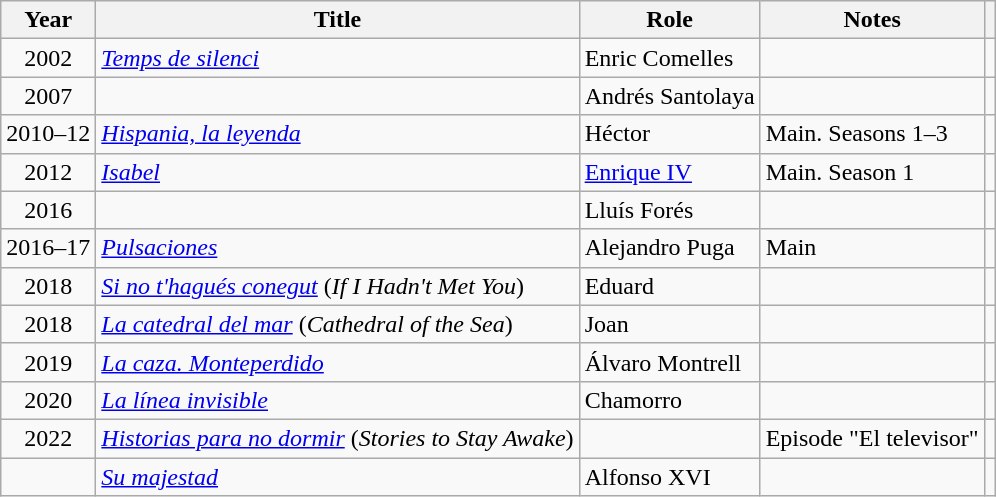<table class="wikitable sortable">
<tr>
<th>Year</th>
<th>Title</th>
<th>Role</th>
<th class="unsortable">Notes</th>
<th class="unsortable"></th>
</tr>
<tr>
<td align = "center">2002</td>
<td><em><a href='#'>Temps de silenci</a></em></td>
<td>Enric Comelles</td>
<td></td>
<td align = "center"></td>
</tr>
<tr>
<td align = "center">2007</td>
<td><em></em></td>
<td>Andrés Santolaya</td>
<td></td>
<td align = "center"></td>
</tr>
<tr>
<td align = "center">2010–12</td>
<td><em><a href='#'>Hispania, la leyenda</a></em></td>
<td>Héctor</td>
<td>Main. Seasons 1–3</td>
<td align = "center"></td>
</tr>
<tr>
<td align = "center">2012</td>
<td><em><a href='#'>Isabel</a></em></td>
<td><a href='#'>Enrique IV</a></td>
<td>Main. Season 1</td>
<td align = "center"></td>
</tr>
<tr>
<td align = "center">2016</td>
<td><em></em></td>
<td>Lluís Forés</td>
<td></td>
<td align = "center"></td>
</tr>
<tr>
<td align = "center">2016–17</td>
<td><em><a href='#'>Pulsaciones</a></em></td>
<td>Alejandro Puga</td>
<td>Main</td>
<td align = "center"></td>
</tr>
<tr>
<td align = "center">2018</td>
<td><em><a href='#'>Si no t'hagués conegut</a></em> (<em>If I Hadn't Met You</em>)</td>
<td>Eduard</td>
<td></td>
<td align = "center"></td>
</tr>
<tr>
<td align = "center">2018</td>
<td><em><a href='#'>La catedral del mar</a></em> (<em>Cathedral of the Sea</em>)</td>
<td>Joan</td>
<td></td>
<td align = "center"></td>
</tr>
<tr>
<td align = "center">2019</td>
<td><em><a href='#'>La caza. Monteperdido</a></em></td>
<td>Álvaro Montrell</td>
<td></td>
<td align = "center"></td>
</tr>
<tr>
<td align = "center">2020</td>
<td><em><a href='#'>La línea invisible</a></em></td>
<td>Chamorro</td>
<td></td>
<td align = "center"></td>
</tr>
<tr>
<td align = "center">2022</td>
<td><em><a href='#'>Historias para no dormir</a></em> (<em>Stories to Stay Awake</em>)</td>
<td></td>
<td>Episode "El televisor"</td>
<td align = "center"></td>
</tr>
<tr>
<td></td>
<td><em><a href='#'>Su majestad</a></em></td>
<td>Alfonso XVI</td>
<td></td>
<td></td>
</tr>
</table>
